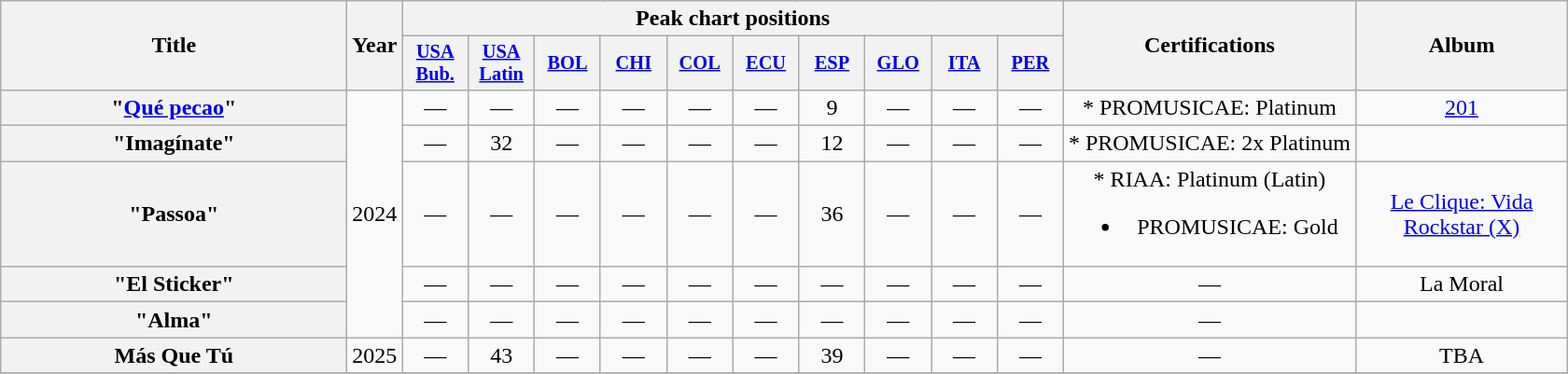<table class="wikitable sortable plainrowheaders" style="text-align:center;">
<tr>
<th rowspan="2" scope="col" style="width:15em;">Title</th>
<th rowspan="2" scope="col" style="width:1em;">Year</th>
<th colspan="10">Peak chart positions</th>
<th rowspan="2">Certifications</th>
<th rowspan="2" scope="col" style="width:9em;">Album</th>
</tr>
<tr>
<th scope="col" style="width:3em;font-size:85%;"><a href='#'>USA<br>Bub.</a><br></th>
<th scope="col" style="width:3em;font-size:85%;"><a href='#'>USA<br>Latin</a><br></th>
<th scope="col" style="width:3em;font-size:85%;"><a href='#'>BOL</a><br></th>
<th scope="col" style="width:3em;font-size:85%;"><a href='#'>CHI</a><br></th>
<th scope="col" style="width:3em;font-size:85%;"><a href='#'>COL</a><br></th>
<th scope="col" style="width:3em;font-size:85%;"><a href='#'>ECU</a><br></th>
<th scope="col" style="width:3em;font-size:85%;"><a href='#'>ESP</a><br></th>
<th scope="col" style="width:3em;font-size:85%;"><a href='#'>GLO</a><br></th>
<th scope="col" style="width:3em;font-size:85%;"><a href='#'>ITA</a><br></th>
<th scope="col" style="width:3em;font-size:85%;"><a href='#'>PER</a></th>
</tr>
<tr>
<th scope="row">"<a href='#'>Qué pecao</a>"<br></th>
<td rowspan="5">2024</td>
<td>—</td>
<td>—</td>
<td>—</td>
<td>—</td>
<td>—</td>
<td>—</td>
<td>9</td>
<td>—</td>
<td>—</td>
<td>—</td>
<td>* PROMUSICAE: Platinum</td>
<td><a href='#'>201</a></td>
</tr>
<tr>
<th scope="row">"Imagínate"<br></th>
<td>—</td>
<td>32</td>
<td>—</td>
<td>—</td>
<td>—</td>
<td>—</td>
<td>12</td>
<td>—</td>
<td>—</td>
<td>—</td>
<td>* PROMUSICAE: 2x Platinum</td>
<td></td>
</tr>
<tr>
<th scope="row">"Passoa"<br></th>
<td>—</td>
<td>—</td>
<td>—</td>
<td>—</td>
<td>—</td>
<td>—</td>
<td>36</td>
<td>—</td>
<td>—</td>
<td>—</td>
<td>* RIAA: Platinum <span>(Latin)</span><br><ul><li>PROMUSICAE: Gold</li></ul></td>
<td><a href='#'>Le Clique: Vida Rockstar (X)</a></td>
</tr>
<tr>
<th scope="row">"El Sticker"<br></th>
<td>—</td>
<td>—</td>
<td>—</td>
<td>—</td>
<td>—</td>
<td>—</td>
<td>—</td>
<td>—</td>
<td>—</td>
<td>—</td>
<td>—</td>
<td>La Moral</td>
</tr>
<tr>
<th scope="row">"Alma"<br></th>
<td>—</td>
<td>—</td>
<td>—</td>
<td>—</td>
<td>—</td>
<td>—</td>
<td>—</td>
<td>—</td>
<td>—</td>
<td>—</td>
<td>—</td>
<td></td>
</tr>
<tr>
<th scope="row">Más Que Tú<br></th>
<td>2025</td>
<td>—</td>
<td>43</td>
<td>—</td>
<td>—</td>
<td>—</td>
<td>—</td>
<td>39</td>
<td>—</td>
<td>—</td>
<td>—</td>
<td>—</td>
<td>TBA</td>
</tr>
<tr>
</tr>
</table>
